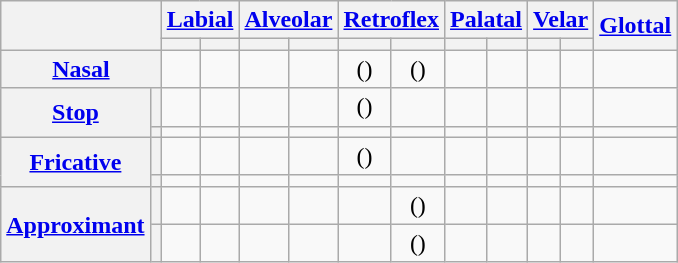<table class="wikitable" style=text-align:center>
<tr>
<th colspan=2 rowspan=2></th>
<th colspan=2><a href='#'>Labial</a></th>
<th colspan=2><a href='#'>Alveolar</a></th>
<th colspan=2><a href='#'>Retroflex</a></th>
<th colspan=2><a href='#'>Palatal</a></th>
<th colspan=2><a href='#'>Velar</a></th>
<th rowspan=2><a href='#'>Glottal</a></th>
</tr>
<tr>
<th></th>
<th></th>
<th></th>
<th></th>
<th></th>
<th></th>
<th></th>
<th></th>
<th></th>
<th></th>
</tr>
<tr>
<th colspan=2><a href='#'>Nasal</a></th>
<td></td>
<td></td>
<td></td>
<td></td>
<td>()</td>
<td>()</td>
<td></td>
<td></td>
<td></td>
<td></td>
<td></td>
</tr>
<tr>
<th rowspan=2><a href='#'>Stop</a></th>
<th></th>
<td></td>
<td></td>
<td></td>
<td></td>
<td>()</td>
<td></td>
<td></td>
<td></td>
<td></td>
<td></td>
<td></td>
</tr>
<tr>
<th></th>
<td></td>
<td></td>
<td></td>
<td></td>
<td></td>
<td></td>
<td></td>
<td></td>
<td></td>
<td></td>
<td></td>
</tr>
<tr>
<th rowspan=2><a href='#'>Fricative</a></th>
<th></th>
<td></td>
<td></td>
<td></td>
<td></td>
<td>()</td>
<td></td>
<td></td>
<td></td>
<td></td>
<td></td>
<td></td>
</tr>
<tr>
<th></th>
<td></td>
<td></td>
<td></td>
<td></td>
<td></td>
<td></td>
<td></td>
<td></td>
<td></td>
<td></td>
<td></td>
</tr>
<tr>
<th rowspan=2><a href='#'>Approximant</a></th>
<th></th>
<td></td>
<td></td>
<td></td>
<td></td>
<td></td>
<td>()</td>
<td></td>
<td></td>
<td></td>
<td></td>
<td></td>
</tr>
<tr>
<th></th>
<td></td>
<td></td>
<td></td>
<td></td>
<td></td>
<td>()</td>
<td></td>
<td></td>
<td></td>
<td></td>
<td></td>
</tr>
</table>
